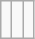<table class="wikitable sortable">
<tr>
<td><br></td>
<td><br></td>
<td></td>
</tr>
</table>
